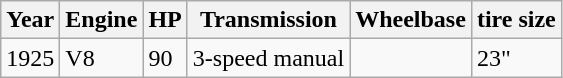<table class="wikitable">
<tr>
<th>Year</th>
<th>Engine</th>
<th>HP</th>
<th>Transmission</th>
<th>Wheelbase</th>
<th>tire size</th>
</tr>
<tr>
<td>1925</td>
<td> V8</td>
<td>90</td>
<td>3-speed manual</td>
<td></td>
<td>23"</td>
</tr>
</table>
